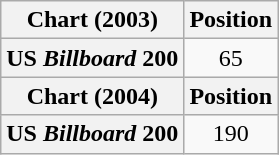<table class="wikitable plainrowheaders" style="text-align:center">
<tr>
<th scope="col">Chart (2003)</th>
<th scope="col">Position</th>
</tr>
<tr>
<th scope="row">US <em>Billboard</em> 200</th>
<td>65</td>
</tr>
<tr>
<th scope="col">Chart (2004)</th>
<th scope="col">Position</th>
</tr>
<tr>
<th scope="row">US <em>Billboard</em> 200</th>
<td>190</td>
</tr>
</table>
